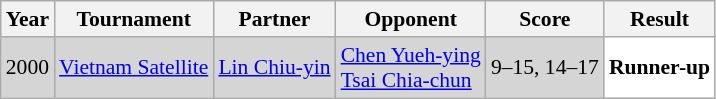<table class="sortable wikitable" style="font-size: 90%;">
<tr>
<th>Year</th>
<th>Tournament</th>
<th>Partner</th>
<th>Opponent</th>
<th>Score</th>
<th>Result</th>
</tr>
<tr style="background:#D5D5D5">
<td align="center">2000</td>
<td align="left"><a href='#'>Vietnam Satellite</a></td>
<td align="left"> <a href='#'>Lin Chiu-yin</a></td>
<td align="left"> <a href='#'>Chen Yueh-ying</a> <br>  <a href='#'>Tsai Chia-chun</a></td>
<td align="left">9–15, 14–17</td>
<td style="text-align:left; background:white"> <strong>Runner-up</strong></td>
</tr>
</table>
